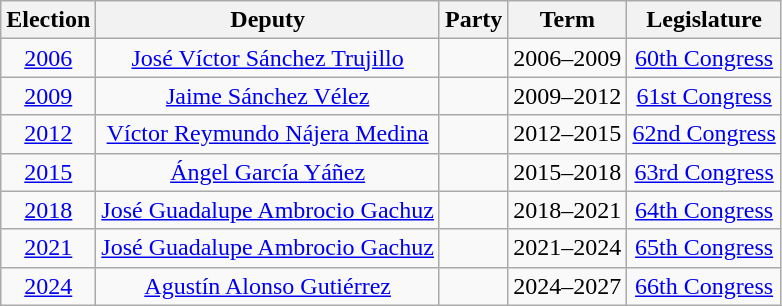<table class="wikitable" style="text-align: center">
<tr>
<th>Election</th>
<th>Deputy</th>
<th>Party</th>
<th>Term</th>
<th>Legislature</th>
</tr>
<tr>
<td><a href='#'>2006</a></td>
<td><a href='#'>José Víctor Sánchez Trujillo</a></td>
<td></td>
<td>2006–2009</td>
<td><a href='#'>60th Congress</a></td>
</tr>
<tr>
<td><a href='#'>2009</a></td>
<td><a href='#'>Jaime Sánchez Vélez</a></td>
<td></td>
<td>2009–2012</td>
<td><a href='#'>61st Congress</a></td>
</tr>
<tr>
<td><a href='#'>2012</a></td>
<td><a href='#'>Víctor Reymundo Nájera Medina</a></td>
<td></td>
<td>2012–2015</td>
<td><a href='#'>62nd Congress</a></td>
</tr>
<tr>
<td><a href='#'>2015</a></td>
<td><a href='#'>Ángel García Yáñez</a></td>
<td></td>
<td>2015–2018</td>
<td><a href='#'>63rd Congress</a></td>
</tr>
<tr>
<td><a href='#'>2018</a></td>
<td><a href='#'>José Guadalupe Ambrocio Gachuz</a></td>
<td></td>
<td>2018–2021</td>
<td><a href='#'>64th Congress</a></td>
</tr>
<tr>
<td><a href='#'>2021</a></td>
<td><a href='#'>José Guadalupe Ambrocio Gachuz</a></td>
<td></td>
<td>2021–2024</td>
<td><a href='#'>65th Congress</a></td>
</tr>
<tr>
<td><a href='#'>2024</a></td>
<td><a href='#'>Agustín Alonso Gutiérrez</a></td>
<td></td>
<td>2024–2027</td>
<td><a href='#'>66th Congress</a></td>
</tr>
</table>
